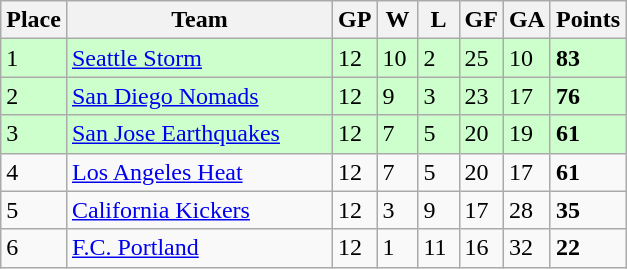<table class="wikitable">
<tr>
<th>Place</th>
<th width="170">Team</th>
<th width="20">GP</th>
<th width="20">W</th>
<th width="20">L</th>
<th width="20">GF</th>
<th width="20">GA</th>
<th>Points</th>
</tr>
<tr bgcolor=#ccffcc>
<td>1</td>
<td><a href='#'>Seattle Storm</a></td>
<td>12</td>
<td>10</td>
<td>2</td>
<td>25</td>
<td>10</td>
<td><strong>83</strong></td>
</tr>
<tr bgcolor=#ccffcc>
<td>2</td>
<td><a href='#'>San Diego Nomads</a></td>
<td>12</td>
<td>9</td>
<td>3</td>
<td>23</td>
<td>17</td>
<td><strong>76</strong></td>
</tr>
<tr bgcolor=#ccffcc>
<td>3</td>
<td><a href='#'>San Jose Earthquakes</a></td>
<td>12</td>
<td>7</td>
<td>5</td>
<td>20</td>
<td>19</td>
<td><strong>61</strong></td>
</tr>
<tr>
<td>4</td>
<td><a href='#'>Los Angeles Heat</a></td>
<td>12</td>
<td>7</td>
<td>5</td>
<td>20</td>
<td>17</td>
<td><strong>61</strong></td>
</tr>
<tr>
<td>5</td>
<td><a href='#'>California Kickers</a></td>
<td>12</td>
<td>3</td>
<td>9</td>
<td>17</td>
<td>28</td>
<td><strong>35</strong></td>
</tr>
<tr>
<td>6</td>
<td><a href='#'>F.C. Portland</a></td>
<td>12</td>
<td>1</td>
<td>11</td>
<td>16</td>
<td>32</td>
<td><strong>22</strong></td>
</tr>
</table>
